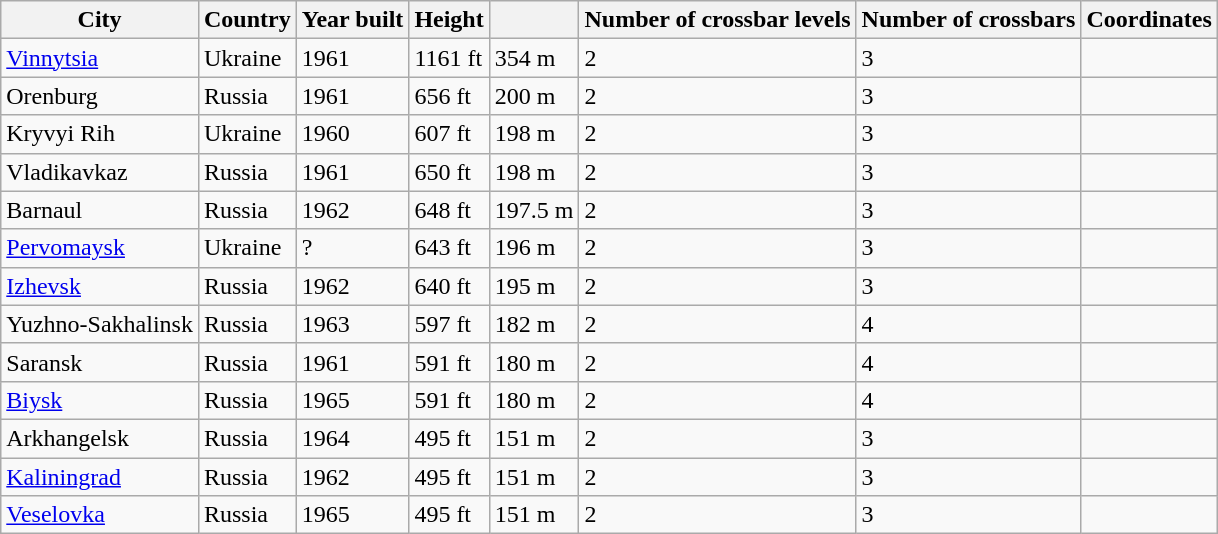<table class="wikitable">
<tr>
<th>City</th>
<th>Country</th>
<th>Year built</th>
<th>Height</th>
<th></th>
<th>Number of crossbar levels</th>
<th>Number of crossbars</th>
<th>Coordinates</th>
</tr>
<tr>
<td><a href='#'>Vinnytsia</a></td>
<td>Ukraine</td>
<td>1961</td>
<td>1161 ft</td>
<td>354 m</td>
<td>2</td>
<td>3</td>
<td></td>
</tr>
<tr>
<td>Orenburg</td>
<td>Russia</td>
<td>1961</td>
<td>656 ft</td>
<td>200 m</td>
<td>2</td>
<td>3</td>
<td></td>
</tr>
<tr>
<td>Kryvyi Rih</td>
<td>Ukraine</td>
<td>1960</td>
<td>607 ft</td>
<td>198 m</td>
<td>2</td>
<td>3</td>
<td></td>
</tr>
<tr>
<td>Vladikavkaz</td>
<td>Russia</td>
<td>1961</td>
<td>650 ft</td>
<td>198 m</td>
<td>2</td>
<td>3</td>
<td></td>
</tr>
<tr>
<td>Barnaul</td>
<td>Russia</td>
<td>1962</td>
<td>648 ft</td>
<td>197.5 m</td>
<td>2</td>
<td>3</td>
<td></td>
</tr>
<tr>
<td><a href='#'>Pervomaysk</a></td>
<td>Ukraine</td>
<td>?</td>
<td>643 ft</td>
<td>196 m</td>
<td>2</td>
<td>3 </td>
<td></td>
</tr>
<tr>
<td><a href='#'>Izhevsk</a></td>
<td>Russia</td>
<td>1962</td>
<td>640 ft</td>
<td>195 m</td>
<td>2</td>
<td>3</td>
<td></td>
</tr>
<tr>
<td>Yuzhno-Sakhalinsk</td>
<td>Russia</td>
<td>1963</td>
<td>597 ft</td>
<td>182 m</td>
<td>2</td>
<td>4</td>
<td></td>
</tr>
<tr>
<td>Saransk</td>
<td>Russia</td>
<td>1961</td>
<td>591 ft</td>
<td>180 m</td>
<td>2</td>
<td>4</td>
<td></td>
</tr>
<tr>
<td><a href='#'>Biysk</a></td>
<td>Russia</td>
<td>1965</td>
<td>591 ft</td>
<td>180 m</td>
<td>2</td>
<td>4</td>
<td></td>
</tr>
<tr>
<td>Arkhangelsk</td>
<td>Russia</td>
<td>1964</td>
<td>495 ft</td>
<td>151 m</td>
<td>2</td>
<td>3</td>
<td></td>
</tr>
<tr>
<td><a href='#'>Kaliningrad</a></td>
<td>Russia</td>
<td>1962</td>
<td>495 ft</td>
<td>151 m</td>
<td>2</td>
<td>3</td>
<td></td>
</tr>
<tr>
<td><a href='#'>Veselovka</a></td>
<td>Russia</td>
<td>1965</td>
<td>495 ft</td>
<td>151 m</td>
<td>2</td>
<td>3</td>
<td></td>
</tr>
</table>
